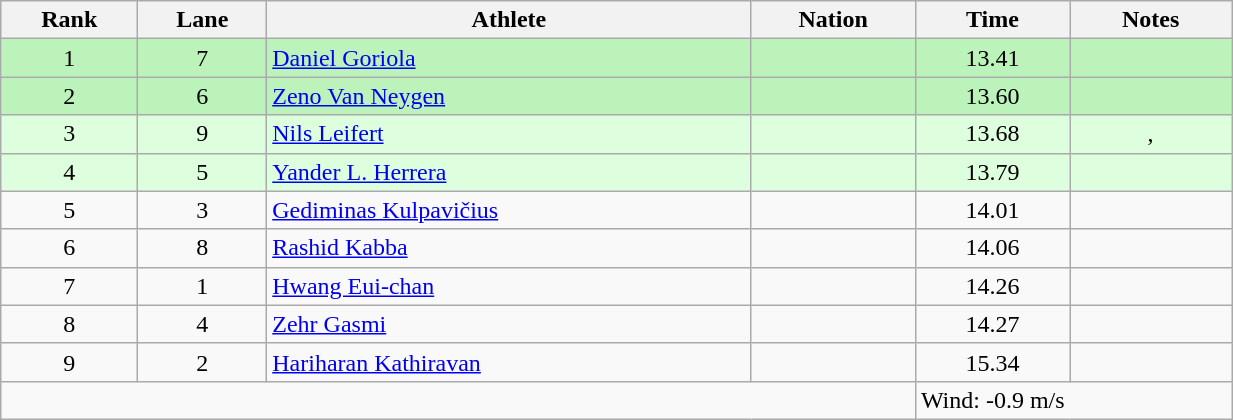<table class="wikitable sortable" style="text-align:center;width: 65%;">
<tr>
<th scope="col">Rank</th>
<th scope="col">Lane</th>
<th scope="col">Athlete</th>
<th scope="col">Nation</th>
<th scope="col">Time</th>
<th scope="col">Notes</th>
</tr>
<tr bgcolor=bbf3bb>
<td>1</td>
<td>7</td>
<td align=left><a href='#'>Daniel Goriola</a></td>
<td align=left></td>
<td>13.41</td>
<td></td>
</tr>
<tr bgcolor=bbf3bb>
<td>2</td>
<td>6</td>
<td align=left><a href='#'>Zeno Van Neygen</a></td>
<td align=left></td>
<td>13.60</td>
<td></td>
</tr>
<tr bgcolor=ddffdd>
<td>3</td>
<td>9</td>
<td align=left><a href='#'>Nils Leifert</a></td>
<td align=left></td>
<td>13.68</td>
<td>, </td>
</tr>
<tr bgcolor=ddffdd>
<td>4</td>
<td>5</td>
<td align=left><a href='#'>Yander L. Herrera</a></td>
<td align=left></td>
<td>13.79</td>
<td></td>
</tr>
<tr>
<td>5</td>
<td>3</td>
<td align=left><a href='#'>Gediminas Kulpavičius</a></td>
<td align=left></td>
<td>14.01</td>
<td></td>
</tr>
<tr>
<td>6</td>
<td>8</td>
<td align=left><a href='#'>Rashid Kabba</a></td>
<td align=left></td>
<td>14.06</td>
<td></td>
</tr>
<tr>
<td>7</td>
<td>1</td>
<td align=left><a href='#'>Hwang Eui-chan</a></td>
<td align=left></td>
<td>14.26</td>
<td></td>
</tr>
<tr>
<td>8</td>
<td>4</td>
<td align=left><a href='#'>Zehr Gasmi</a></td>
<td align=left></td>
<td>14.27</td>
<td></td>
</tr>
<tr>
<td>9</td>
<td>2</td>
<td align=left><a href='#'>Hariharan Kathiravan</a></td>
<td align=left></td>
<td>15.34</td>
<td></td>
</tr>
<tr class="sortbottom">
<td colspan="4"></td>
<td colspan="2" style="text-align:left;">Wind: -0.9 m/s</td>
</tr>
</table>
